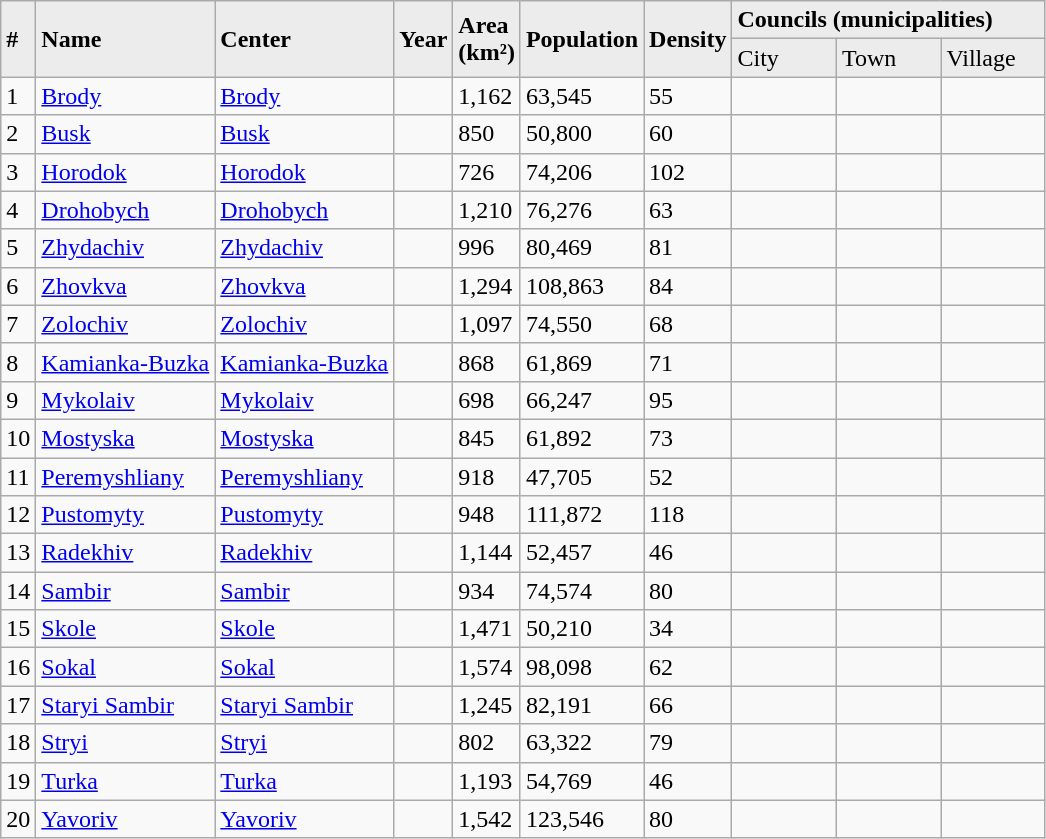<table class="wikitable">
<tr bgcolor="#ECECEC">
<td rowspan=2><strong>#</strong></td>
<td rowspan=2><strong>Name</strong></td>
<td rowspan=2><strong>Center</strong></td>
<td rowspan=2><strong>Year</strong></td>
<td rowspan=2><strong>Area<br>(km²)</strong></td>
<td rowspan=2><strong>Population</strong></td>
<td rowspan=2><strong>Density</strong></td>
<td colspan=3><strong>Councils (municipalities)</strong></td>
</tr>
<tr bgcolor="#ECECEC">
<td width=10%>City</td>
<td width=10%>Town</td>
<td width=10%>Village</td>
</tr>
<tr>
<td>1</td>
<td><a href='#'>Brody</a></td>
<td><a href='#'>Brody</a></td>
<td></td>
<td>1,162</td>
<td>63,545</td>
<td>55</td>
<td></td>
<td></td>
<td></td>
</tr>
<tr>
<td>2</td>
<td><a href='#'>Busk</a></td>
<td><a href='#'>Busk</a></td>
<td></td>
<td>850</td>
<td>50,800</td>
<td>60</td>
<td></td>
<td></td>
<td></td>
</tr>
<tr>
<td>3</td>
<td><a href='#'>Horodok</a></td>
<td><a href='#'>Horodok</a></td>
<td></td>
<td>726</td>
<td>74,206</td>
<td>102</td>
<td></td>
<td></td>
<td></td>
</tr>
<tr>
<td>4</td>
<td><a href='#'>Drohobych</a></td>
<td><a href='#'>Drohobych</a></td>
<td></td>
<td>1,210</td>
<td>76,276</td>
<td>63</td>
<td></td>
<td></td>
<td></td>
</tr>
<tr>
<td>5</td>
<td><a href='#'>Zhydachiv</a></td>
<td><a href='#'>Zhydachiv</a></td>
<td></td>
<td>996</td>
<td>80,469</td>
<td>81</td>
<td></td>
<td></td>
<td></td>
</tr>
<tr>
<td>6</td>
<td><a href='#'>Zhovkva</a></td>
<td><a href='#'>Zhovkva</a></td>
<td></td>
<td>1,294</td>
<td>108,863</td>
<td>84</td>
<td></td>
<td></td>
<td></td>
</tr>
<tr>
<td>7</td>
<td><a href='#'>Zolochiv</a></td>
<td><a href='#'>Zolochiv</a></td>
<td></td>
<td>1,097</td>
<td>74,550</td>
<td>68</td>
<td></td>
<td></td>
<td></td>
</tr>
<tr>
<td>8</td>
<td><a href='#'>Kamianka-Buzka</a></td>
<td><a href='#'>Kamianka-Buzka</a></td>
<td></td>
<td>868</td>
<td>61,869</td>
<td>71</td>
<td></td>
<td></td>
<td></td>
</tr>
<tr>
<td>9</td>
<td><a href='#'>Mykolaiv</a></td>
<td><a href='#'>Mykolaiv</a></td>
<td></td>
<td>698</td>
<td>66,247</td>
<td>95</td>
<td></td>
<td></td>
<td></td>
</tr>
<tr>
<td>10</td>
<td><a href='#'>Mostyska</a></td>
<td><a href='#'>Mostyska</a></td>
<td></td>
<td>845</td>
<td>61,892</td>
<td>73</td>
<td></td>
<td></td>
<td></td>
</tr>
<tr>
<td>11</td>
<td><a href='#'>Peremyshliany</a></td>
<td><a href='#'>Peremyshliany</a></td>
<td></td>
<td>918</td>
<td>47,705</td>
<td>52</td>
<td></td>
<td></td>
<td></td>
</tr>
<tr>
<td>12</td>
<td><a href='#'>Pustomyty</a></td>
<td><a href='#'>Pustomyty</a></td>
<td></td>
<td>948</td>
<td>111,872</td>
<td>118</td>
<td></td>
<td></td>
<td></td>
</tr>
<tr>
<td>13</td>
<td><a href='#'>Radekhiv</a></td>
<td><a href='#'>Radekhiv</a></td>
<td></td>
<td>1,144</td>
<td>52,457</td>
<td>46</td>
<td></td>
<td></td>
<td></td>
</tr>
<tr>
<td>14</td>
<td><a href='#'>Sambir</a></td>
<td><a href='#'>Sambir</a></td>
<td></td>
<td>934</td>
<td>74,574</td>
<td>80</td>
<td></td>
<td></td>
<td></td>
</tr>
<tr>
<td>15</td>
<td><a href='#'>Skole</a></td>
<td><a href='#'>Skole</a></td>
<td></td>
<td>1,471</td>
<td>50,210</td>
<td>34</td>
<td></td>
<td></td>
<td></td>
</tr>
<tr>
<td>16</td>
<td><a href='#'>Sokal</a></td>
<td><a href='#'>Sokal</a></td>
<td></td>
<td>1,574</td>
<td>98,098</td>
<td>62</td>
<td></td>
<td></td>
<td></td>
</tr>
<tr>
<td>17</td>
<td><a href='#'>Staryi Sambir</a></td>
<td><a href='#'>Staryi Sambir</a></td>
<td></td>
<td>1,245</td>
<td>82,191</td>
<td>66</td>
<td></td>
<td></td>
<td></td>
</tr>
<tr>
<td>18</td>
<td><a href='#'>Stryi</a></td>
<td><a href='#'>Stryi</a></td>
<td></td>
<td>802</td>
<td>63,322</td>
<td>79</td>
<td></td>
<td></td>
<td></td>
</tr>
<tr>
<td>19</td>
<td><a href='#'>Turka</a></td>
<td><a href='#'>Turka</a></td>
<td></td>
<td>1,193</td>
<td>54,769</td>
<td>46</td>
<td></td>
<td></td>
<td></td>
</tr>
<tr>
<td>20</td>
<td><a href='#'>Yavoriv</a></td>
<td><a href='#'>Yavoriv</a></td>
<td></td>
<td>1,542</td>
<td>123,546</td>
<td>80</td>
<td></td>
<td></td>
<td></td>
</tr>
</table>
